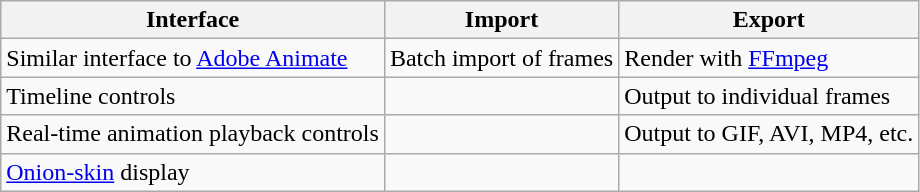<table class="wikitable">
<tr>
<th>Interface</th>
<th>Import</th>
<th>Export</th>
</tr>
<tr>
<td>Similar interface to <a href='#'>Adobe Animate</a></td>
<td>Batch import of frames</td>
<td>Render with <a href='#'>FFmpeg</a></td>
</tr>
<tr>
<td>Timeline controls</td>
<td></td>
<td>Output to individual frames</td>
</tr>
<tr>
<td>Real-time animation playback controls</td>
<td></td>
<td>Output to GIF, AVI, MP4, etc.</td>
</tr>
<tr>
<td><a href='#'>Onion-skin</a> display</td>
<td></td>
<td></td>
</tr>
</table>
